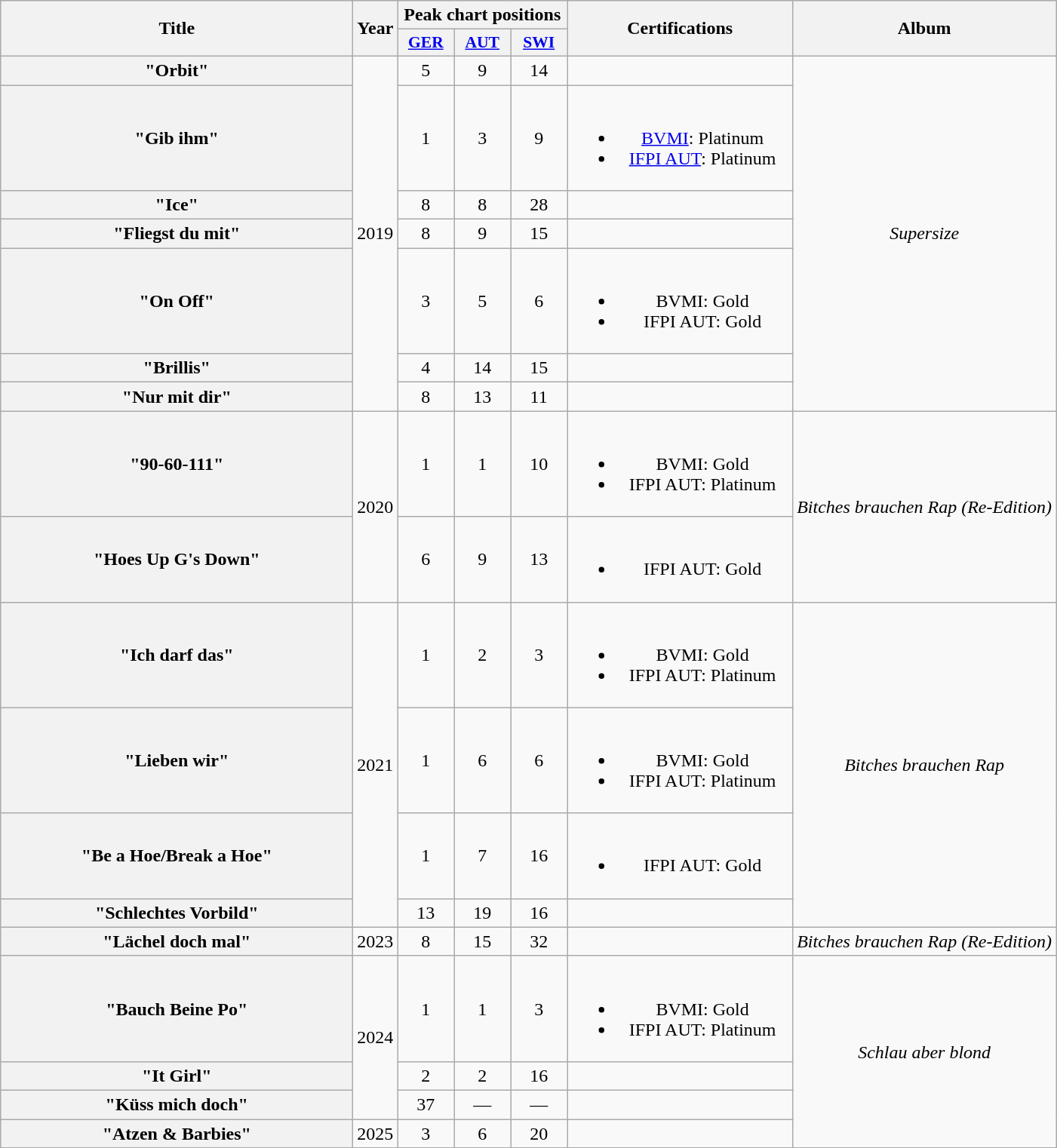<table class="wikitable plainrowheaders" style="text-align: center;">
<tr>
<th scope="col" rowspan="2" style="width:19em;">Title</th>
<th scope="col" rowspan="2">Year</th>
<th scope="col" colspan="3">Peak chart positions</th>
<th scope="col" rowspan="2" style="width:12em;">Certifications</th>
<th rowspan="2">Album</th>
</tr>
<tr>
<th scope="col" style="width:3em;font-size:90%;"><a href='#'>GER</a><br></th>
<th scope="col" style="width:3em;font-size:90%;"><a href='#'>AUT</a><br></th>
<th scope="col" style="width:3em;font-size:90%;"><a href='#'>SWI</a><br></th>
</tr>
<tr>
<th scope="row">"Orbit"</th>
<td rowspan="7">2019</td>
<td>5</td>
<td>9</td>
<td>14</td>
<td></td>
<td rowspan="7"><em>Supersize</em></td>
</tr>
<tr>
<th scope="row">"Gib ihm"</th>
<td>1</td>
<td>3</td>
<td>9</td>
<td><br><ul><li><a href='#'>BVMI</a>: Platinum</li><li><a href='#'>IFPI AUT</a>: Platinum</li></ul></td>
</tr>
<tr>
<th scope="row">"Ice"</th>
<td>8</td>
<td>8</td>
<td>28</td>
<td></td>
</tr>
<tr>
<th scope="row">"Fliegst du mit"</th>
<td>8</td>
<td>9</td>
<td>15</td>
<td></td>
</tr>
<tr>
<th scope="row">"On Off"<br></th>
<td>3</td>
<td>5</td>
<td>6</td>
<td><br><ul><li>BVMI: Gold</li><li>IFPI AUT: Gold</li></ul></td>
</tr>
<tr>
<th scope="row">"Brillis"</th>
<td>4</td>
<td>14</td>
<td>15</td>
<td></td>
</tr>
<tr>
<th scope="row">"Nur mit dir"<br></th>
<td>8</td>
<td>13</td>
<td>11</td>
<td></td>
</tr>
<tr>
<th scope="row">"90-60-111"</th>
<td rowspan="2">2020</td>
<td>1</td>
<td>1</td>
<td>10</td>
<td><br><ul><li>BVMI: Gold</li><li>IFPI AUT: Platinum</li></ul></td>
<td rowspan="2"><em>Bitches brauchen Rap (Re-Edition)</em></td>
</tr>
<tr>
<th scope="row">"Hoes Up G's Down"</th>
<td>6</td>
<td>9</td>
<td>13</td>
<td><br><ul><li>IFPI AUT: Gold</li></ul></td>
</tr>
<tr>
<th scope="row">"Ich darf das"</th>
<td rowspan="4">2021</td>
<td>1</td>
<td>2</td>
<td>3</td>
<td><br><ul><li>BVMI: Gold</li><li>IFPI AUT: Platinum</li></ul></td>
<td rowspan="4"><em>Bitches brauchen Rap</em></td>
</tr>
<tr>
<th scope="row">"Lieben wir"</th>
<td>1</td>
<td>6</td>
<td>6</td>
<td><br><ul><li>BVMI: Gold</li><li>IFPI AUT: Platinum</li></ul></td>
</tr>
<tr>
<th scope="row">"Be a Hoe/Break a Hoe"<br></th>
<td>1</td>
<td>7</td>
<td>16</td>
<td><br><ul><li>IFPI AUT: Gold</li></ul></td>
</tr>
<tr>
<th scope="row">"Schlechtes Vorbild"</th>
<td>13</td>
<td>19</td>
<td>16</td>
<td></td>
</tr>
<tr>
<th scope="row">"Lächel doch mal"</th>
<td>2023</td>
<td>8</td>
<td>15</td>
<td>32</td>
<td></td>
<td><em>Bitches brauchen Rap (Re-Edition)</em></td>
</tr>
<tr>
<th scope="row">"Bauch Beine Po"</th>
<td rowspan="3">2024</td>
<td>1</td>
<td>1</td>
<td>3</td>
<td><br><ul><li>BVMI: Gold</li><li>IFPI AUT: Platinum</li></ul></td>
<td rowspan="4"><em>Schlau aber blond</em></td>
</tr>
<tr>
<th scope="row">"It Girl"<br></th>
<td>2</td>
<td>2</td>
<td>16</td>
<td></td>
</tr>
<tr>
<th scope="row">"Küss mich doch"</th>
<td>37</td>
<td>—</td>
<td>—</td>
<td></td>
</tr>
<tr>
<th scope="row">"Atzen & Barbies"<br></th>
<td>2025</td>
<td>3</td>
<td>6</td>
<td>20</td>
<td></td>
</tr>
</table>
